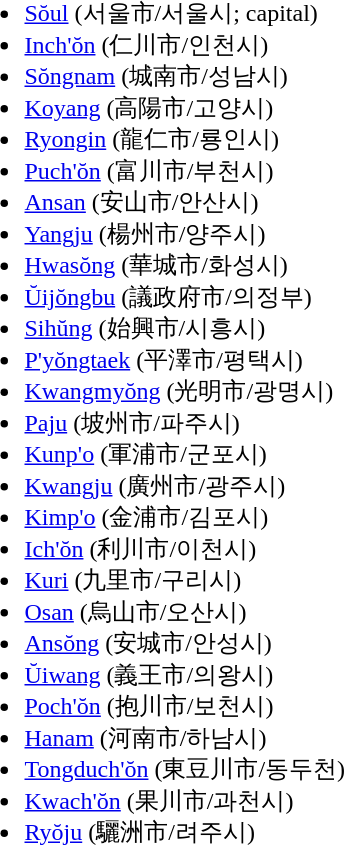<table>
<tr>
<td valign="top"><br><ul><li><a href='#'>Sŏul</a> (서울市/서울시; capital)</li><li><a href='#'>Inch'ŏn</a> (仁川市/인천시)</li><li><a href='#'>Sŏngnam</a> (城南市/성남시)</li><li><a href='#'>Koyang</a> (高陽市/고양시)</li><li><a href='#'>Ryongin</a> (龍仁市/룡인시)</li><li><a href='#'>Puch'ŏn</a> (富川市/부천시)</li><li><a href='#'>Ansan</a> (安山市/안산시)</li><li><a href='#'>Yangju</a> (楊州市/양주시)</li><li><a href='#'>Hwasŏng</a> (華城市/화성시)</li><li><a href='#'>Ŭijŏngbu</a> (議政府市/의정부)</li><li><a href='#'>Sihŭng</a> (始興市/시흥시)</li><li><a href='#'>P'yŏngtaek</a> (平澤市/평택시)</li><li><a href='#'>Kwangmyŏng</a> (光明市/광명시)</li><li><a href='#'>Paju</a> (坡州市/파주시)</li><li><a href='#'>Kunp'o</a> (軍浦市/군포시)</li><li><a href='#'>Kwangju</a> (廣州市/광주시)</li><li><a href='#'>Kimp'o</a> (金浦市/김포시)</li><li><a href='#'>Ich'ŏn</a> (利川市/이천시)</li><li><a href='#'>Kuri</a> (九里市/구리시)</li><li><a href='#'>Osan</a> (烏山市/오산시)</li><li><a href='#'>Ansŏng</a> (安城市/안성시)</li><li><a href='#'>Ŭiwang</a> (義王市/의왕시)</li><li><a href='#'>Poch'ŏn</a> (抱川市/보천시)</li><li><a href='#'>Hanam</a> (河南市/하남시)</li><li><a href='#'>Tongduch'ŏn</a> (東豆川市/동두천)</li><li><a href='#'>Kwach'ŏn</a> (果川市/과천시)</li><li><a href='#'>Ryŏju</a> (驪洲市/려주시)</li></ul></td>
</tr>
</table>
